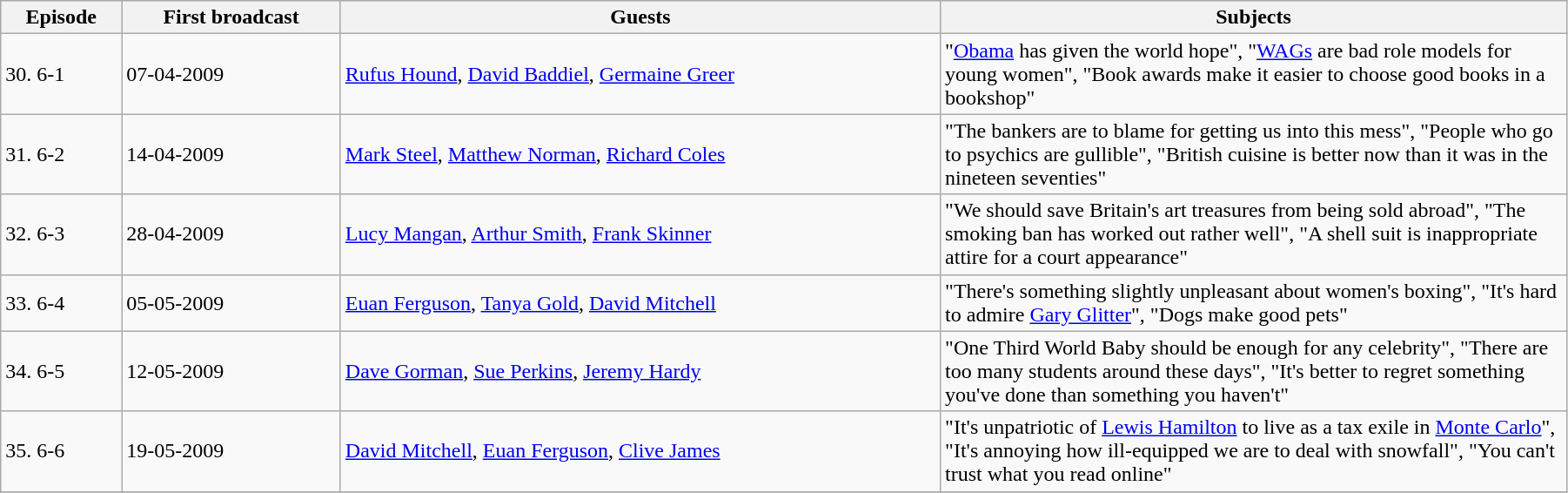<table class="wikitable" style="width:95%;">
<tr bgcolor="#cccccc">
<th>Episode</th>
<th>First broadcast</th>
<th>Guests</th>
<th style="width:40%;">Subjects</th>
</tr>
<tr>
<td>30. 6-1</td>
<td>07-04-2009</td>
<td><a href='#'>Rufus Hound</a>, <a href='#'>David Baddiel</a>, <a href='#'>Germaine Greer</a></td>
<td>"<a href='#'>Obama</a> has given the world hope", "<a href='#'>WAGs</a> are bad role models for young women", "Book awards make it easier to choose good books in a bookshop"</td>
</tr>
<tr>
<td>31. 6-2</td>
<td>14-04-2009</td>
<td><a href='#'>Mark Steel</a>, <a href='#'>Matthew Norman</a>, <a href='#'>Richard Coles</a></td>
<td>"The bankers are to blame for getting us into this mess", "People who go to psychics are gullible", "British cuisine is better now than it was in the nineteen seventies"</td>
</tr>
<tr>
<td>32. 6-3</td>
<td>28-04-2009</td>
<td><a href='#'>Lucy Mangan</a>, <a href='#'>Arthur Smith</a>, <a href='#'>Frank Skinner</a></td>
<td>"We should save Britain's art treasures from being sold abroad", "The smoking ban has worked out rather well", "A shell suit is inappropriate attire for a court appearance"</td>
</tr>
<tr>
<td>33. 6-4</td>
<td>05-05-2009</td>
<td><a href='#'>Euan Ferguson</a>, <a href='#'>Tanya Gold</a>, <a href='#'>David Mitchell</a></td>
<td>"There's something slightly unpleasant about women's boxing", "It's hard to admire <a href='#'>Gary Glitter</a>", "Dogs make good pets"</td>
</tr>
<tr>
<td>34. 6-5</td>
<td>12-05-2009</td>
<td><a href='#'>Dave Gorman</a>, <a href='#'>Sue Perkins</a>, <a href='#'>Jeremy Hardy</a></td>
<td>"One Third World Baby should be enough for any celebrity", "There are too many students around these days", "It's better to regret something you've done than something you haven't"</td>
</tr>
<tr>
<td>35. 6-6</td>
<td>19-05-2009</td>
<td><a href='#'>David Mitchell</a>, <a href='#'>Euan Ferguson</a>, <a href='#'>Clive James</a></td>
<td>"It's unpatriotic of <a href='#'>Lewis Hamilton</a> to live as a tax exile in <a href='#'>Monte Carlo</a>", "It's annoying how ill-equipped we are to deal with snowfall", "You can't trust what you read online"</td>
</tr>
<tr>
</tr>
</table>
